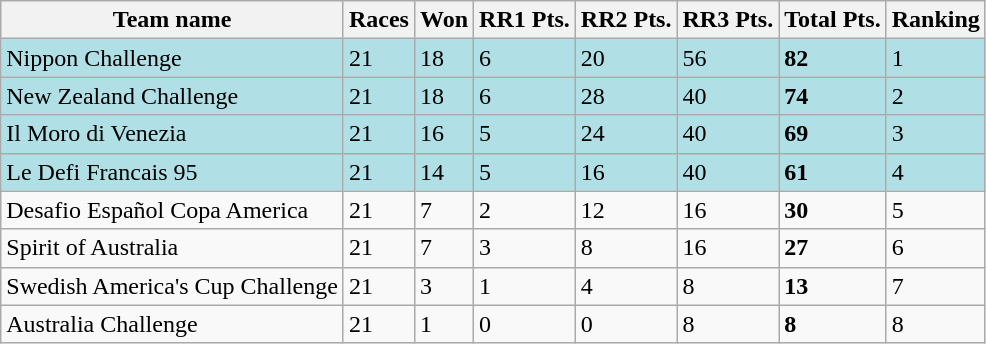<table class="wikitable">
<tr>
<th>Team name</th>
<th>Races</th>
<th>Won</th>
<th>RR1 Pts.</th>
<th>RR2 Pts.</th>
<th>RR3 Pts.</th>
<th>Total Pts.</th>
<th>Ranking</th>
</tr>
<tr style="background: #B0E0E6;">
<td> Nippon Challenge</td>
<td>21</td>
<td>18</td>
<td>6</td>
<td>20</td>
<td>56</td>
<td><strong>82</strong></td>
<td>1</td>
</tr>
<tr style="background: #B0E0E6;">
<td> New Zealand Challenge</td>
<td>21</td>
<td>18</td>
<td>6</td>
<td>28</td>
<td>40</td>
<td><strong>74</strong></td>
<td>2</td>
</tr>
<tr style="background: #B0E0E6;">
<td> Il Moro di Venezia</td>
<td>21</td>
<td>16</td>
<td>5</td>
<td>24</td>
<td>40</td>
<td><strong>69</strong></td>
<td>3</td>
</tr>
<tr style="background: #B0E0E6;">
<td> Le Defi Francais 95</td>
<td>21</td>
<td>14</td>
<td>5</td>
<td>16</td>
<td>40</td>
<td><strong>61</strong></td>
<td>4</td>
</tr>
<tr>
<td> Desafio Español Copa America</td>
<td>21</td>
<td>7</td>
<td>2</td>
<td>12</td>
<td>16</td>
<td><strong>30</strong></td>
<td>5</td>
</tr>
<tr>
<td> Spirit of Australia</td>
<td>21</td>
<td>7</td>
<td>3</td>
<td>8</td>
<td>16</td>
<td><strong>27</strong></td>
<td>6</td>
</tr>
<tr>
<td> Swedish America's Cup Challenge</td>
<td>21</td>
<td>3</td>
<td>1</td>
<td>4</td>
<td>8</td>
<td><strong>13</strong></td>
<td>7</td>
</tr>
<tr>
<td> Australia Challenge</td>
<td>21</td>
<td>1</td>
<td>0</td>
<td>0</td>
<td>8</td>
<td><strong>8</strong></td>
<td>8</td>
</tr>
</table>
